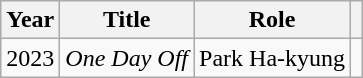<table class="wikitable  plainrowheaders">
<tr>
<th scope="col">Year</th>
<th scope="col">Title</th>
<th scope="col">Role</th>
<th scope="col" class="unsortable"></th>
</tr>
<tr>
<td>2023</td>
<td><em>One Day Off</em></td>
<td>Park Ha-kyung</td>
<td></td>
</tr>
</table>
